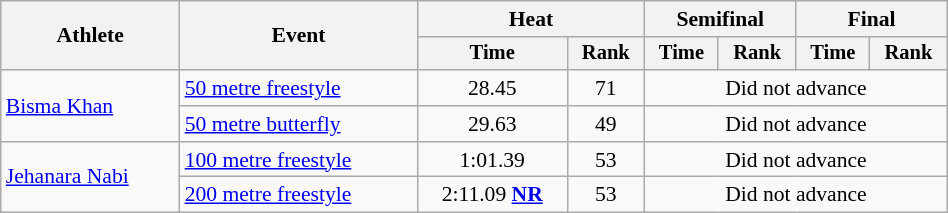<table class="wikitable" style="text-align:center; font-size:90%; width:50%;">
<tr>
<th rowspan="2">Athlete</th>
<th rowspan="2">Event</th>
<th colspan="2">Heat</th>
<th colspan="2">Semifinal</th>
<th colspan="2">Final</th>
</tr>
<tr style="font-size:95%">
<th>Time</th>
<th>Rank</th>
<th>Time</th>
<th>Rank</th>
<th>Time</th>
<th>Rank</th>
</tr>
<tr>
<td align=left rowspan=2><a href='#'>Bisma Khan</a></td>
<td align=left><a href='#'>50 metre freestyle</a></td>
<td>28.45</td>
<td>71</td>
<td colspan=4>Did not advance</td>
</tr>
<tr>
<td align=left><a href='#'>50 metre butterfly</a></td>
<td>29.63</td>
<td>49</td>
<td colspan=4>Did not advance</td>
</tr>
<tr>
<td align=left rowspan=2><a href='#'>Jehanara Nabi</a></td>
<td align=left><a href='#'>100 metre freestyle</a></td>
<td>1:01.39</td>
<td>53</td>
<td colspan=4>Did not advance</td>
</tr>
<tr>
<td align=left><a href='#'>200 metre freestyle</a></td>
<td>2:11.09 <strong><a href='#'>NR</a></strong></td>
<td>53</td>
<td colspan=4>Did not advance</td>
</tr>
</table>
